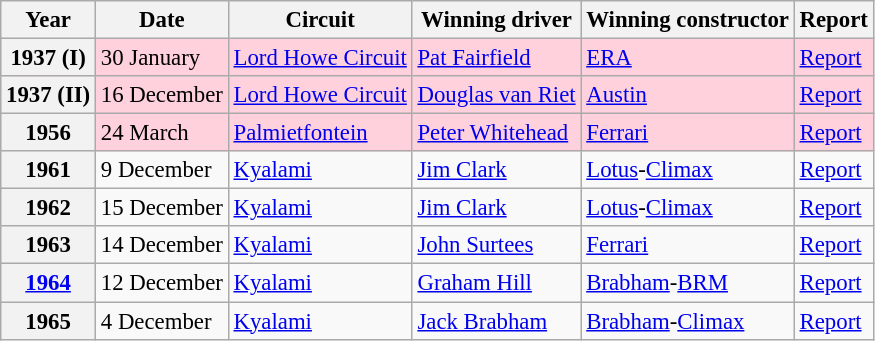<table class="wikitable" style="font-size:95%">
<tr>
<th>Year</th>
<th>Date</th>
<th>Circuit</th>
<th>Winning driver</th>
<th>Winning constructor</th>
<th>Report</th>
</tr>
<tr style="background:#FFD1DC;">
<th>1937 (I)</th>
<td>30 January</td>
<td><a href='#'>Lord Howe Circuit</a></td>
<td> <a href='#'>Pat Fairfield</a></td>
<td><a href='#'>ERA</a></td>
<td><a href='#'>Report</a></td>
</tr>
<tr style="background:#FFD1DC;">
<th>1937 (II)</th>
<td>16 December</td>
<td><a href='#'>Lord Howe Circuit</a></td>
<td> <a href='#'>Douglas van Riet</a></td>
<td><a href='#'>Austin</a></td>
<td><a href='#'>Report</a></td>
</tr>
<tr style="background:#FFD1DC;">
<th>1956</th>
<td>24 March</td>
<td><a href='#'>Palmietfontein</a></td>
<td> <a href='#'>Peter Whitehead</a></td>
<td><a href='#'>Ferrari</a></td>
<td><a href='#'>Report</a></td>
</tr>
<tr>
<th>1961</th>
<td>9 December</td>
<td><a href='#'>Kyalami</a></td>
<td> <a href='#'>Jim Clark</a></td>
<td><a href='#'>Lotus</a>-<a href='#'>Climax</a></td>
<td><a href='#'>Report</a></td>
</tr>
<tr>
<th>1962</th>
<td>15 December</td>
<td><a href='#'>Kyalami</a></td>
<td> <a href='#'>Jim Clark</a></td>
<td><a href='#'>Lotus</a>-<a href='#'>Climax</a></td>
<td><a href='#'>Report</a></td>
</tr>
<tr>
<th>1963</th>
<td>14 December</td>
<td><a href='#'>Kyalami</a></td>
<td> <a href='#'>John Surtees</a></td>
<td><a href='#'>Ferrari</a></td>
<td><a href='#'>Report</a></td>
</tr>
<tr>
<th><a href='#'>1964</a></th>
<td>12 December</td>
<td><a href='#'>Kyalami</a></td>
<td> <a href='#'>Graham Hill</a></td>
<td><a href='#'>Brabham</a>-<a href='#'>BRM</a></td>
<td><a href='#'>Report</a></td>
</tr>
<tr>
<th>1965</th>
<td>4 December</td>
<td><a href='#'>Kyalami</a></td>
<td> <a href='#'>Jack Brabham</a></td>
<td><a href='#'>Brabham</a>-<a href='#'>Climax</a></td>
<td><a href='#'>Report</a></td>
</tr>
</table>
